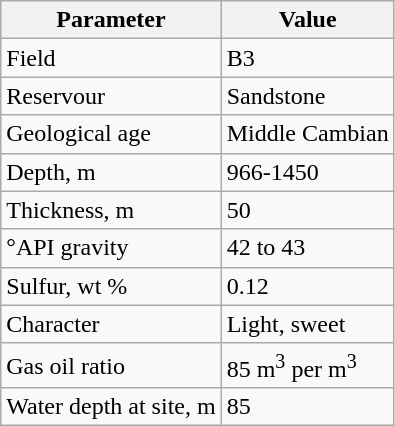<table class="wikitable">
<tr>
<th>Parameter</th>
<th>Value</th>
</tr>
<tr>
<td>Field</td>
<td>B3</td>
</tr>
<tr>
<td>Reservour</td>
<td>Sandstone</td>
</tr>
<tr>
<td>Geological age</td>
<td>Middle Cambian</td>
</tr>
<tr>
<td>Depth, m</td>
<td>966-1450</td>
</tr>
<tr>
<td>Thickness, m</td>
<td>50</td>
</tr>
<tr>
<td>°API gravity</td>
<td>42 to 43</td>
</tr>
<tr>
<td>Sulfur, wt %</td>
<td>0.12</td>
</tr>
<tr>
<td>Character</td>
<td>Light, sweet</td>
</tr>
<tr>
<td>Gas oil ratio</td>
<td>85 m<sup>3</sup> per m<sup>3</sup></td>
</tr>
<tr>
<td>Water depth at site, m</td>
<td>85</td>
</tr>
</table>
